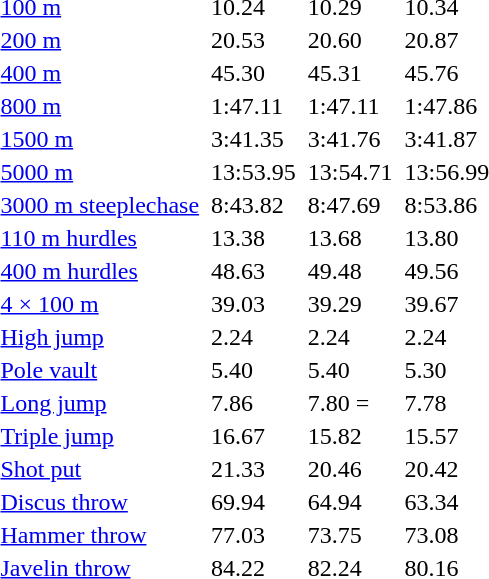<table>
<tr>
<td><a href='#'>100 m</a></td>
<td></td>
<td>10.24 </td>
<td></td>
<td>10.29</td>
<td></td>
<td>10.34</td>
</tr>
<tr>
<td><a href='#'>200 m</a></td>
<td></td>
<td>20.53 </td>
<td></td>
<td>20.60 </td>
<td></td>
<td>20.87 </td>
</tr>
<tr>
<td><a href='#'>400 m</a></td>
<td></td>
<td>45.30</td>
<td></td>
<td>45.31 </td>
<td></td>
<td>45.76 </td>
</tr>
<tr>
<td><a href='#'>800 m</a></td>
<td></td>
<td>1:47.11</td>
<td></td>
<td>1:47.11</td>
<td></td>
<td>1:47.86 </td>
</tr>
<tr>
<td><a href='#'>1500 m</a></td>
<td></td>
<td>3:41.35</td>
<td></td>
<td>3:41.76</td>
<td></td>
<td>3:41.87</td>
</tr>
<tr>
<td><a href='#'>5000 m</a></td>
<td></td>
<td>13:53.95 </td>
<td></td>
<td>13:54.71 </td>
<td></td>
<td>13:56.99 </td>
</tr>
<tr>
<td><a href='#'>3000 m steeplechase</a></td>
<td></td>
<td>8:43.82</td>
<td></td>
<td>8:47.69 </td>
<td></td>
<td>8:53.86</td>
</tr>
<tr>
<td><a href='#'>110 m hurdles</a></td>
<td></td>
<td>13.38 </td>
<td></td>
<td>13.68</td>
<td></td>
<td>13.80</td>
</tr>
<tr>
<td><a href='#'>400 m hurdles</a></td>
<td></td>
<td>48.63 </td>
<td></td>
<td>49.48 </td>
<td></td>
<td>49.56 </td>
</tr>
<tr>
<td><a href='#'>4 × 100 m</a></td>
<td><br></td>
<td>39.03 </td>
<td><br></td>
<td>39.29 </td>
<td><br></td>
<td>39.67 </td>
</tr>
<tr>
<td><a href='#'>High jump</a></td>
<td></td>
<td>2.24 </td>
<td></td>
<td>2.24 </td>
<td></td>
<td>2.24</td>
</tr>
<tr>
<td><a href='#'>Pole vault</a></td>
<td></td>
<td>5.40</td>
<td></td>
<td>5.40</td>
<td></td>
<td>5.30 </td>
</tr>
<tr>
<td><a href='#'>Long jump</a></td>
<td></td>
<td>7.86 </td>
<td></td>
<td>7.80 =</td>
<td></td>
<td>7.78</td>
</tr>
<tr>
<td><a href='#'>Triple jump</a></td>
<td></td>
<td>16.67 </td>
<td></td>
<td>15.82</td>
<td></td>
<td>15.57</td>
</tr>
<tr>
<td><a href='#'>Shot put</a></td>
<td></td>
<td>21.33</td>
<td></td>
<td>20.46</td>
<td></td>
<td>20.42</td>
</tr>
<tr>
<td><a href='#'>Discus throw</a></td>
<td></td>
<td>69.94 </td>
<td></td>
<td>64.94</td>
<td></td>
<td>63.34</td>
</tr>
<tr>
<td><a href='#'>Hammer throw</a></td>
<td></td>
<td>77.03 </td>
<td></td>
<td>73.75</td>
<td></td>
<td>73.08 </td>
</tr>
<tr>
<td><a href='#'>Javelin throw</a></td>
<td></td>
<td>84.22 </td>
<td></td>
<td>82.24 </td>
<td></td>
<td>80.16</td>
</tr>
</table>
